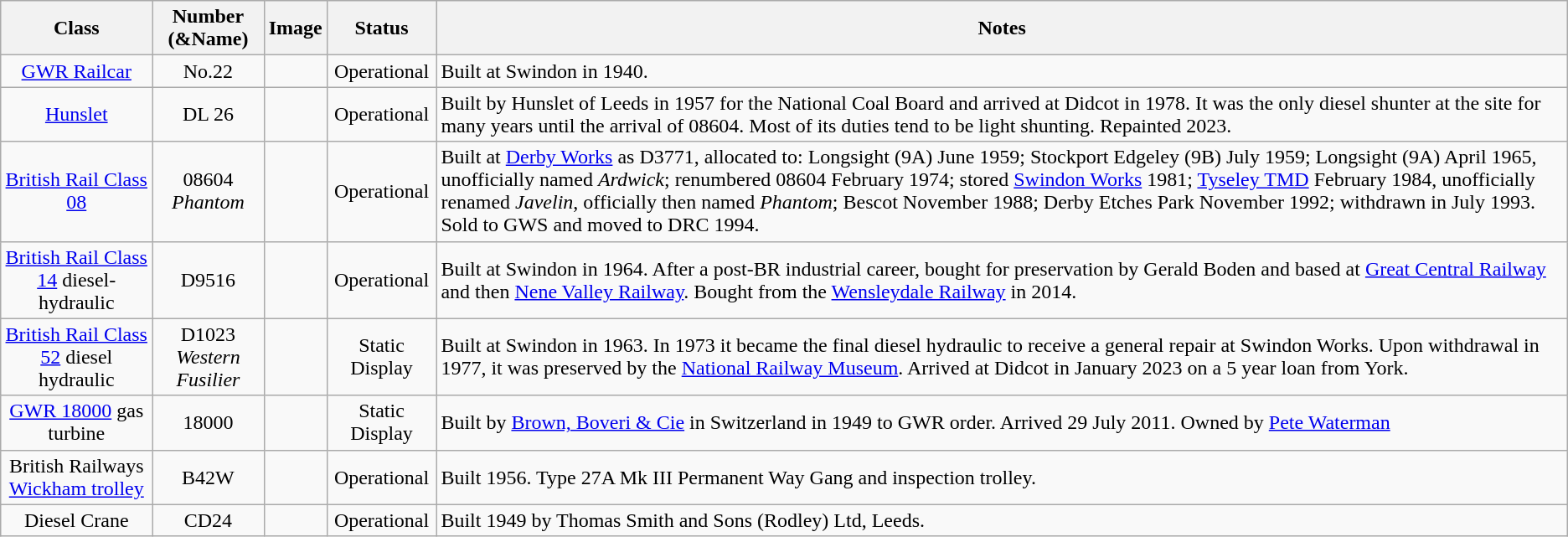<table class="wikitable sortable">
<tr>
<th>Class</th>
<th>Number (&Name)</th>
<th class="unsortable">Image</th>
<th>Status</th>
<th>Notes</th>
</tr>
<tr>
<td style="text-align: center"><a href='#'>GWR Railcar</a></td>
<td style="text-align: center">No.22</td>
<td></td>
<td style="text-align: center">Operational</td>
<td>Built at Swindon in 1940.</td>
</tr>
<tr>
<td style="text-align: center"><a href='#'>Hunslet</a></td>
<td style="text-align: center">DL 26</td>
<td></td>
<td style="text-align: center">Operational</td>
<td>Built by Hunslet of Leeds in 1957 for the National Coal Board and arrived at Didcot in 1978. It was the only diesel shunter at the site for many years until the arrival of 08604. Most of its duties tend to be light shunting. Repainted 2023.</td>
</tr>
<tr>
<td style="text-align: center"><a href='#'>British Rail Class 08</a></td>
<td style="text-align: center">08604<br><em>Phantom</em></td>
<td></td>
<td style="text-align: center">Operational</td>
<td>Built at <a href='#'>Derby Works</a> as D3771, allocated to: Longsight (9A) June 1959; Stockport Edgeley (9B) July 1959; Longsight (9A) April 1965, unofficially named <em>Ardwick</em>; renumbered 08604 February 1974; stored <a href='#'>Swindon Works</a> 1981; <a href='#'>Tyseley TMD</a> February 1984, unofficially renamed <em>Javelin</em>, officially then named <em>Phantom</em>; Bescot November 1988; Derby Etches Park November 1992; withdrawn in July 1993. Sold to GWS and moved to DRC 1994.</td>
</tr>
<tr>
<td style="text-align: center"><a href='#'>British Rail Class 14</a> diesel-hydraulic</td>
<td style="text-align: center">D9516</td>
<td></td>
<td style="text-align: center">Operational</td>
<td>Built at Swindon in 1964. After a post-BR industrial career, bought for preservation by Gerald Boden and based at <a href='#'>Great Central Railway</a> and then <a href='#'>Nene Valley Railway</a>. Bought from the <a href='#'>Wensleydale Railway</a> in 2014.</td>
</tr>
<tr>
<td style="text-align: center"><a href='#'>British Rail Class 52</a> diesel hydraulic</td>
<td style="text-align: center">D1023<br><em>Western Fusilier</em></td>
<td></td>
<td style="text-align:center">Static Display</td>
<td>Built at Swindon in 1963. In 1973 it became the final diesel hydraulic to receive a general repair at Swindon Works. Upon withdrawal in 1977, it was preserved by the <a href='#'>National Railway Museum</a>. Arrived at Didcot in January 2023 on a 5 year loan from York.</td>
</tr>
<tr>
<td style="text-align: center"><a href='#'>GWR 18000</a> gas turbine</td>
<td style="text-align: center">18000</td>
<td></td>
<td style="text-align: center">Static Display</td>
<td>Built by <a href='#'>Brown, Boveri & Cie</a> in Switzerland in 1949 to GWR order. Arrived 29 July 2011. Owned by <a href='#'>Pete Waterman</a></td>
</tr>
<tr>
<td style="text-align: center">British Railways <a href='#'>Wickham trolley</a></td>
<td style="text-align: center">B42W</td>
<td></td>
<td style="text-align: center">Operational</td>
<td>Built 1956. Type 27A Mk III Permanent Way Gang and inspection trolley.</td>
</tr>
<tr>
<td style="text-align: center">Diesel Crane</td>
<td style="text-align: center">CD24</td>
<td></td>
<td style="text-align: center">Operational</td>
<td>Built 1949 by Thomas Smith and Sons (Rodley) Ltd, Leeds.</td>
</tr>
</table>
